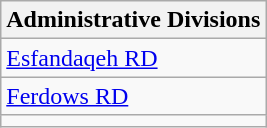<table class="wikitable">
<tr>
<th>Administrative Divisions</th>
</tr>
<tr>
<td><a href='#'>Esfandaqeh RD</a></td>
</tr>
<tr>
<td><a href='#'>Ferdows RD</a></td>
</tr>
<tr>
<td colspan=1></td>
</tr>
</table>
